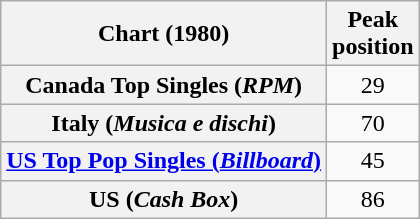<table class="wikitable sortable plainrowheaders" style="text-align:center">
<tr>
<th>Chart (1980)</th>
<th>Peak<br>position</th>
</tr>
<tr>
<th scope="row">Canada Top Singles (<em>RPM</em>)</th>
<td>29</td>
</tr>
<tr>
<th scope="row">Italy (<em>Musica e dischi</em>)</th>
<td>70</td>
</tr>
<tr>
<th scope="row"><a href='#'>US Top Pop Singles (<em>Billboard</em>)</a></th>
<td>45</td>
</tr>
<tr>
<th scope="row">US (<em>Cash Box</em>)</th>
<td>86</td>
</tr>
</table>
